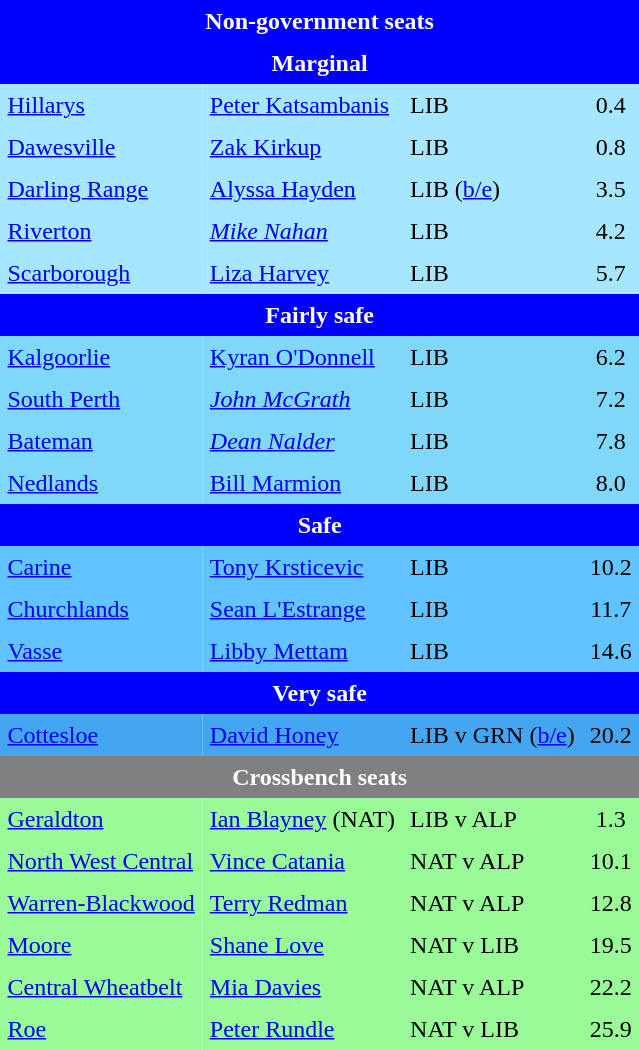<table class="toccolours" cellpadding="5" cellspacing="0" style="float:left; margin-right:.5em; margin-top:.4em; font-size:90 ppt;">
<tr>
<td colspan="4"  style="text-align:center; background:blue;color:white;"><strong>Non-government seats</strong></td>
</tr>
<tr>
<td colspan="4"  style="text-align:center; background:blue;color:white;"><strong>Marginal</strong></td>
</tr>
<tr>
<td style="text-align:left; background:#a6e7ff;"><a href='#'>Hillarys</a></td>
<td style="text-align:left; background:#a6e7ff;"><a href='#'>Peter Katsambanis</a></td>
<td style="text-align:left; background:#a6e7ff;">LIB</td>
<td style="text-align:center; background:#a6e7ff;">0.4</td>
</tr>
<tr>
<td style="text-align:left; background:#a6e7ff;"><a href='#'>Dawesville</a></td>
<td style="text-align:left; background:#a6e7ff;"><a href='#'>Zak Kirkup</a></td>
<td style="text-align:left; background:#a6e7ff;">LIB</td>
<td style="text-align:center; background:#a6e7ff;">0.8</td>
</tr>
<tr>
<td style="text-align:left; background:#a6e7ff;"><a href='#'>Darling Range</a></td>
<td style="text-align:left; background:#a6e7ff;"><a href='#'>Alyssa Hayden</a></td>
<td style="text-align:left; background:#a6e7ff;">LIB (<a href='#'>b/e</a>)</td>
<td style="text-align:center; background:#a6e7ff;">3.5</td>
</tr>
<tr>
<td style="text-align:left; background:#a6e7ff;"><a href='#'>Riverton</a></td>
<td style="text-align:left; background:#a6e7ff;"><em><a href='#'>Mike Nahan</a></em></td>
<td style="text-align:left; background:#a6e7ff;">LIB</td>
<td style="text-align:center; background:#a6e7ff;">4.2</td>
</tr>
<tr>
<td style="text-align:left; background:#a6e7ff;"><a href='#'>Scarborough</a></td>
<td style="text-align:left; background:#a6e7ff;"><a href='#'>Liza Harvey</a></td>
<td style="text-align:left; background:#a6e7ff;">LIB</td>
<td style="text-align:center; background:#a6e7ff;">5.7</td>
</tr>
<tr>
<td colspan="4"  style="text-align:center; background:blue;color:white;"><strong>Fairly safe</strong></td>
</tr>
<tr>
<td style="text-align:left; background:#80d8f9;"><a href='#'>Kalgoorlie</a></td>
<td style="text-align:left; background:#80d8f9;"><a href='#'>Kyran O'Donnell</a></td>
<td style="text-align:left; background:#80d8f9;">LIB</td>
<td style="text-align:center; background:#80d8f9;">6.2</td>
</tr>
<tr>
<td style="text-align:left; background:#80d8f9;"><a href='#'>South Perth</a></td>
<td style="text-align:left; background:#80d8f9;"><em><a href='#'>John McGrath</a></em></td>
<td style="text-align:left; background:#80d8f9;">LIB</td>
<td style="text-align:center; background:#80d8f9;">7.2</td>
</tr>
<tr>
<td style="text-align:left; background:#80d8f9;"><a href='#'>Bateman</a></td>
<td style="text-align:left; background:#80d8f9;"><em><a href='#'>Dean Nalder</a></em></td>
<td style="text-align:left; background:#80d8f9;">LIB</td>
<td style="text-align:center; background:#80d8f9;">7.8</td>
</tr>
<tr>
<td style="text-align:left; background:#80d8f9;"><a href='#'>Nedlands</a></td>
<td style="text-align:left; background:#80d8f9;"><a href='#'>Bill Marmion</a></td>
<td style="text-align:left; background:#80d8f9;">LIB</td>
<td style="text-align:center; background:#80d8f9;">8.0</td>
</tr>
<tr>
<td colspan="4"  style="text-align:center; background:blue;color:white;"><strong>Safe</strong></td>
</tr>
<tr>
<td style="text-align:left; background:#61c3ff;"><a href='#'>Carine</a></td>
<td style="text-align:left; background:#61c3ff;"><a href='#'>Tony Krsticevic</a></td>
<td style="text-align:left; background:#61c3ff;">LIB</td>
<td style="text-align:center; background:#61c3ff;">10.2</td>
</tr>
<tr>
<td style="text-align:left; background:#61c3ff;"><a href='#'>Churchlands</a></td>
<td style="text-align:left; background:#61c3ff;"><a href='#'>Sean L'Estrange</a></td>
<td style="text-align:left; background:#61c3ff;">LIB</td>
<td style="text-align:center; background:#61c3ff;">11.7</td>
</tr>
<tr>
<td style="text-align:left; background:#61c3ff;"><a href='#'>Vasse</a></td>
<td style="text-align:left; background:#61c3ff;"><a href='#'>Libby Mettam</a></td>
<td style="text-align:left; background:#61c3ff;">LIB</td>
<td style="text-align:center; background:#61c3ff;">14.6</td>
</tr>
<tr>
<td colspan="4"  style="text-align:center; background:blue;color:white;"><strong>Very safe</strong></td>
</tr>
<tr>
<td style="text-align:left; background:#44a6f1;"><a href='#'>Cottesloe</a></td>
<td style="text-align:left; background:#44a6f1;"><a href='#'>David Honey</a></td>
<td style="text-align:left; background:#44a6f1;">LIB v GRN (<a href='#'>b/e</a>)</td>
<td style="text-align:center; background:#44a6f1;">20.2</td>
</tr>
<tr>
<td colspan="4"  style="text-align:center; background:gray;color:white;"><strong>Crossbench seats</strong></td>
</tr>
<tr>
<td style="text-align:left; background:#98fb98;"><a href='#'>Geraldton</a></td>
<td style="text-align:left; background:#98fb98;"><a href='#'>Ian Blayney</a> (NAT)</td>
<td style="text-align:left; background:#98fb98;">LIB v ALP</td>
<td style="text-align:center; background:#98fb98;">1.3</td>
</tr>
<tr>
<td style="text-align:left; background:#98fb98;"><a href='#'>North West Central</a></td>
<td style="text-align:left; background:#98fb98;"><a href='#'>Vince Catania</a></td>
<td style="text-align:left; background:#98fb98;">NAT v ALP</td>
<td style="text-align:center; background:#98fb98;">10.1</td>
</tr>
<tr>
<td style="text-align:left; background:#98fb98;"><a href='#'>Warren-Blackwood</a></td>
<td style="text-align:left; background:#98fb98;"><a href='#'>Terry Redman</a></td>
<td style="text-align:left; background:#98fb98;">NAT v ALP</td>
<td style="text-align:center; background:#98fb98;">12.8</td>
</tr>
<tr>
<td style="text-align:left; background:#98fb98;"><a href='#'>Moore</a></td>
<td style="text-align:left; background:#98fb98;"><a href='#'>Shane Love</a></td>
<td style="text-align:left; background:#98fb98;">NAT v LIB</td>
<td style="text-align:center; background:#98fb98;">19.5</td>
</tr>
<tr>
<td style="text-align:left; background:#98fb98;"><a href='#'>Central Wheatbelt</a></td>
<td style="text-align:left; background:#98fb98;"><a href='#'>Mia Davies</a></td>
<td style="text-align:left; background:#98fb98;">NAT v ALP</td>
<td style="text-align:center; background:#98fb98;">22.2</td>
</tr>
<tr>
<td style="text-align:left; background:#98fb98;"><a href='#'>Roe</a></td>
<td style="text-align:left; background:#98fb98;"><a href='#'>Peter Rundle</a></td>
<td style="text-align:left; background:#98fb98;">NAT v LIB</td>
<td style="text-align:center; background:#98fb98;">25.9</td>
</tr>
<tr>
</tr>
</table>
